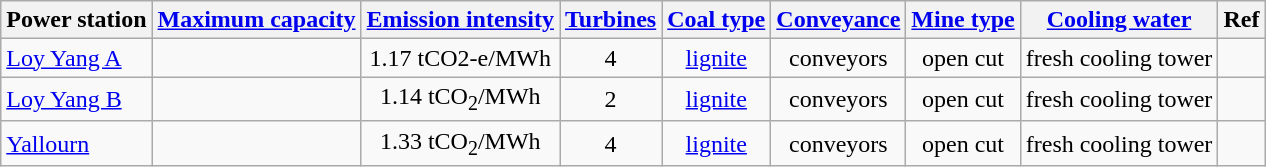<table class="wikitable sortable" style="text-align: center">
<tr>
<th>Power station</th>
<th><a href='#'>Maximum capacity</a></th>
<th data-sort-type="number"><a href='#'>Emission intensity</a></th>
<th><a href='#'>Turbines</a></th>
<th><a href='#'>Coal type</a></th>
<th><a href='#'>Conveyance</a></th>
<th><a href='#'>Mine type</a></th>
<th><a href='#'>Cooling water</a></th>
<th>Ref</th>
</tr>
<tr>
<td align="left"><a href='#'>Loy Yang A</a></td>
<td align="right"></td>
<td>1.17 tCO2-e/MWh</td>
<td>4</td>
<td><a href='#'>lignite</a></td>
<td>conveyors</td>
<td>open cut</td>
<td>fresh cooling tower</td>
<td></td>
</tr>
<tr>
<td align="left"><a href='#'>Loy Yang B</a></td>
<td align="right"></td>
<td>1.14 tCO<sub>2</sub>/MWh</td>
<td>2</td>
<td><a href='#'>lignite</a></td>
<td>conveyors</td>
<td>open cut</td>
<td>fresh cooling tower</td>
<td></td>
</tr>
<tr>
<td align="left"><a href='#'>Yallourn</a></td>
<td align="right"></td>
<td>1.33 tCO<sub>2</sub>/MWh</td>
<td>4</td>
<td><a href='#'>lignite</a></td>
<td>conveyors</td>
<td>open cut</td>
<td>fresh cooling tower</td>
<td></td>
</tr>
</table>
